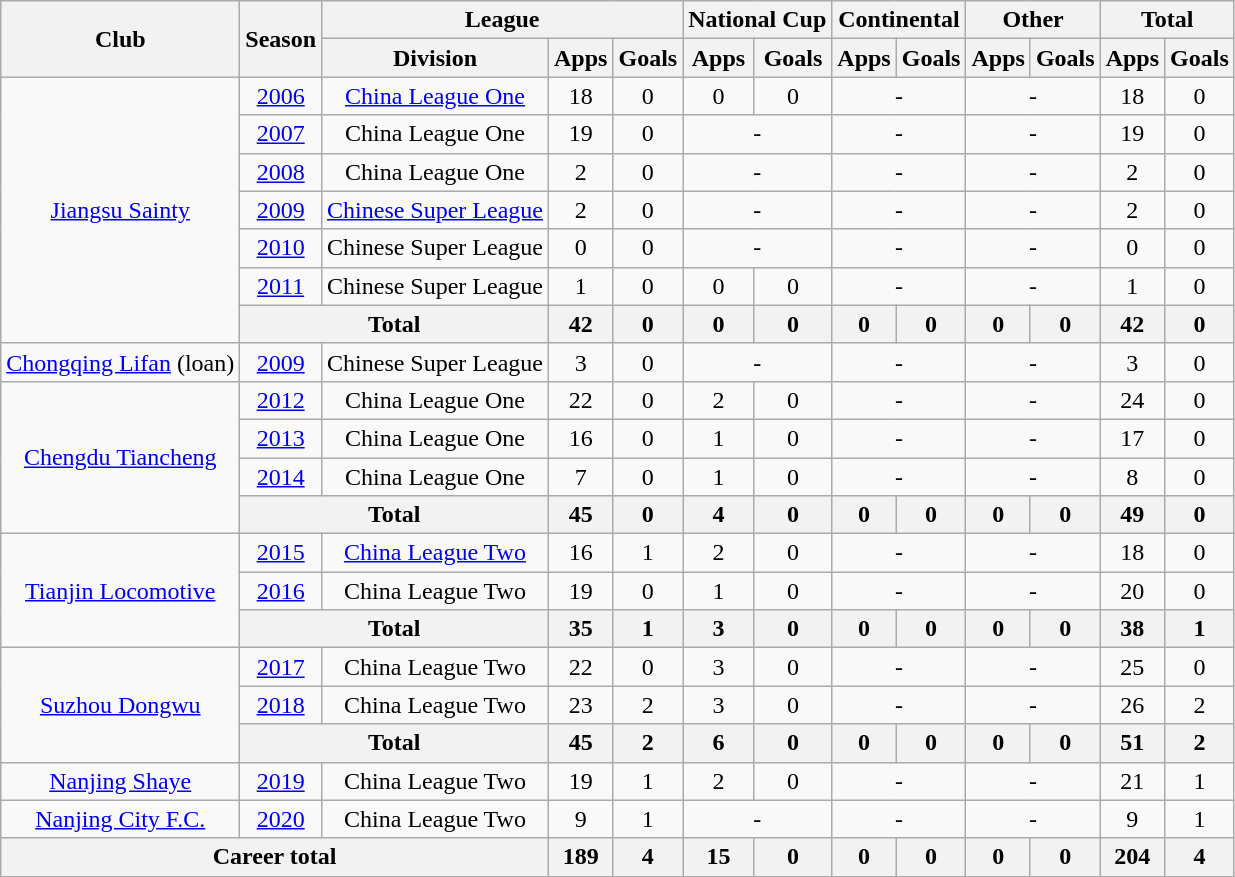<table class="wikitable" style="text-align: center">
<tr>
<th rowspan="2">Club</th>
<th rowspan="2">Season</th>
<th colspan="3">League</th>
<th colspan="2">National Cup</th>
<th colspan="2">Continental</th>
<th colspan="2">Other</th>
<th colspan="2">Total</th>
</tr>
<tr>
<th>Division</th>
<th>Apps</th>
<th>Goals</th>
<th>Apps</th>
<th>Goals</th>
<th>Apps</th>
<th>Goals</th>
<th>Apps</th>
<th>Goals</th>
<th>Apps</th>
<th>Goals</th>
</tr>
<tr>
<td rowspan=7><a href='#'>Jiangsu Sainty</a></td>
<td><a href='#'>2006</a></td>
<td><a href='#'>China League One</a></td>
<td>18</td>
<td>0</td>
<td>0</td>
<td>0</td>
<td colspan="2">-</td>
<td colspan="2">-</td>
<td>18</td>
<td>0</td>
</tr>
<tr>
<td><a href='#'>2007</a></td>
<td>China League One</td>
<td>19</td>
<td>0</td>
<td colspan="2">-</td>
<td colspan="2">-</td>
<td colspan="2">-</td>
<td>19</td>
<td>0</td>
</tr>
<tr>
<td><a href='#'>2008</a></td>
<td>China League One</td>
<td>2</td>
<td>0</td>
<td colspan="2">-</td>
<td colspan="2">-</td>
<td colspan="2">-</td>
<td>2</td>
<td>0</td>
</tr>
<tr>
<td><a href='#'>2009</a></td>
<td><a href='#'>Chinese Super League</a></td>
<td>2</td>
<td>0</td>
<td colspan="2">-</td>
<td colspan="2">-</td>
<td colspan="2">-</td>
<td>2</td>
<td>0</td>
</tr>
<tr>
<td><a href='#'>2010</a></td>
<td>Chinese Super League</td>
<td>0</td>
<td>0</td>
<td colspan="2">-</td>
<td colspan="2">-</td>
<td colspan="2">-</td>
<td>0</td>
<td>0</td>
</tr>
<tr>
<td><a href='#'>2011</a></td>
<td>Chinese Super League</td>
<td>1</td>
<td>0</td>
<td>0</td>
<td>0</td>
<td colspan="2">-</td>
<td colspan="2">-</td>
<td>1</td>
<td>0</td>
</tr>
<tr>
<th colspan="2">Total</th>
<th>42</th>
<th>0</th>
<th>0</th>
<th>0</th>
<th>0</th>
<th>0</th>
<th>0</th>
<th>0</th>
<th>42</th>
<th>0</th>
</tr>
<tr>
<td><a href='#'>Chongqing Lifan</a> (loan)</td>
<td><a href='#'>2009</a></td>
<td>Chinese Super League</td>
<td>3</td>
<td>0</td>
<td colspan="2">-</td>
<td colspan="2">-</td>
<td colspan="2">-</td>
<td>3</td>
<td>0</td>
</tr>
<tr>
<td rowspan=4><a href='#'>Chengdu Tiancheng</a></td>
<td><a href='#'>2012</a></td>
<td>China League One</td>
<td>22</td>
<td>0</td>
<td>2</td>
<td>0</td>
<td colspan="2">-</td>
<td colspan="2">-</td>
<td>24</td>
<td>0</td>
</tr>
<tr>
<td><a href='#'>2013</a></td>
<td>China League One</td>
<td>16</td>
<td>0</td>
<td>1</td>
<td>0</td>
<td colspan="2">-</td>
<td colspan="2">-</td>
<td>17</td>
<td>0</td>
</tr>
<tr>
<td><a href='#'>2014</a></td>
<td>China League One</td>
<td>7</td>
<td>0</td>
<td>1</td>
<td>0</td>
<td colspan="2">-</td>
<td colspan="2">-</td>
<td>8</td>
<td>0</td>
</tr>
<tr>
<th colspan="2">Total</th>
<th>45</th>
<th>0</th>
<th>4</th>
<th>0</th>
<th>0</th>
<th>0</th>
<th>0</th>
<th>0</th>
<th>49</th>
<th>0</th>
</tr>
<tr>
<td rowspan=3><a href='#'>Tianjin Locomotive</a></td>
<td><a href='#'>2015</a></td>
<td><a href='#'>China League Two</a></td>
<td>16</td>
<td>1</td>
<td>2</td>
<td>0</td>
<td colspan="2">-</td>
<td colspan="2">-</td>
<td>18</td>
<td>0</td>
</tr>
<tr>
<td><a href='#'>2016</a></td>
<td>China League Two</td>
<td>19</td>
<td>0</td>
<td>1</td>
<td>0</td>
<td colspan="2">-</td>
<td colspan="2">-</td>
<td>20</td>
<td>0</td>
</tr>
<tr>
<th colspan="2">Total</th>
<th>35</th>
<th>1</th>
<th>3</th>
<th>0</th>
<th>0</th>
<th>0</th>
<th>0</th>
<th>0</th>
<th>38</th>
<th>1</th>
</tr>
<tr>
<td rowspan=3><a href='#'>Suzhou Dongwu</a></td>
<td><a href='#'>2017</a></td>
<td>China League Two</td>
<td>22</td>
<td>0</td>
<td>3</td>
<td>0</td>
<td colspan="2">-</td>
<td colspan="2">-</td>
<td>25</td>
<td>0</td>
</tr>
<tr>
<td><a href='#'>2018</a></td>
<td>China League Two</td>
<td>23</td>
<td>2</td>
<td>3</td>
<td>0</td>
<td colspan="2">-</td>
<td colspan="2">-</td>
<td>26</td>
<td>2</td>
</tr>
<tr>
<th colspan="2">Total</th>
<th>45</th>
<th>2</th>
<th>6</th>
<th>0</th>
<th>0</th>
<th>0</th>
<th>0</th>
<th>0</th>
<th>51</th>
<th>2</th>
</tr>
<tr>
<td><a href='#'>Nanjing Shaye</a></td>
<td><a href='#'>2019</a></td>
<td>China League Two</td>
<td>19</td>
<td>1</td>
<td>2</td>
<td>0</td>
<td colspan="2">-</td>
<td colspan="2">-</td>
<td>21</td>
<td>1</td>
</tr>
<tr>
<td><a href='#'>Nanjing City F.C.</a></td>
<td><a href='#'>2020</a></td>
<td>China League Two</td>
<td>9</td>
<td>1</td>
<td colspan="2">-</td>
<td colspan="2">-</td>
<td colspan="2">-</td>
<td>9</td>
<td>1</td>
</tr>
<tr>
<th colspan=3>Career total</th>
<th>189</th>
<th>4</th>
<th>15</th>
<th>0</th>
<th>0</th>
<th>0</th>
<th>0</th>
<th>0</th>
<th>204</th>
<th>4</th>
</tr>
</table>
